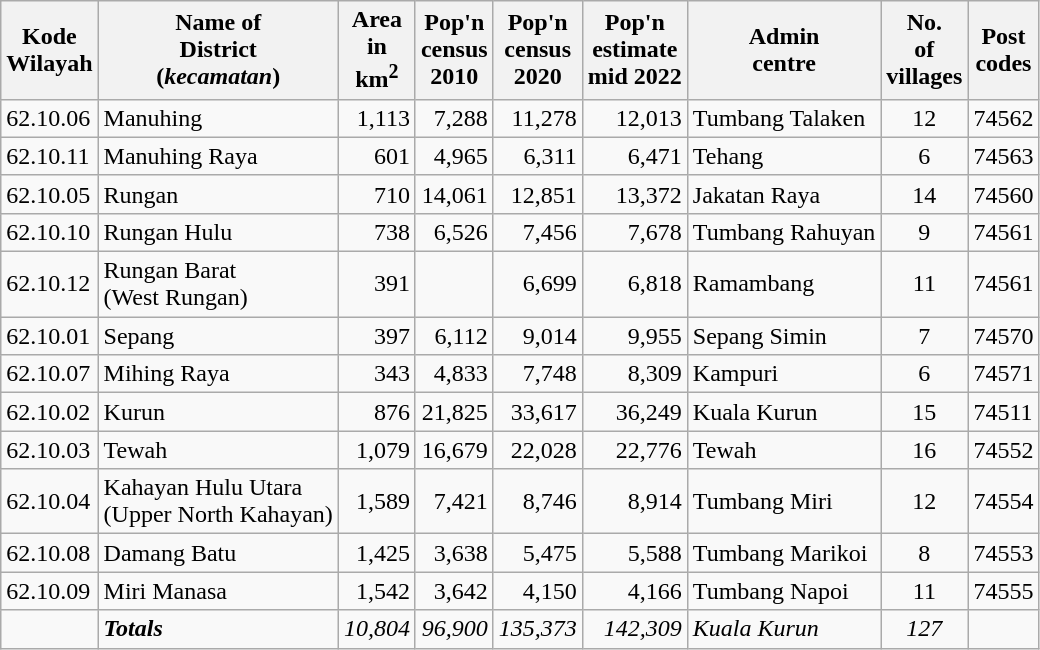<table class="sortable wikitable">
<tr>
<th>Kode <br>Wilayah</th>
<th>Name of<br>District<br>(<em>kecamatan</em>)</th>
<th>Area <br>in <br>km<sup>2</sup></th>
<th>Pop'n<br>census<br>2010</th>
<th>Pop'n<br>census<br>2020</th>
<th>Pop'n<br>estimate<br>mid 2022</th>
<th>Admin<br>centre</th>
<th>No.<br> of<br>villages</th>
<th>Post<br>codes</th>
</tr>
<tr>
<td>62.10.06</td>
<td>Manuhing</td>
<td align="right">1,113</td>
<td align="right">7,288</td>
<td align="right">11,278</td>
<td align="right">12,013</td>
<td>Tumbang Talaken</td>
<td align="center">12</td>
<td>74562</td>
</tr>
<tr>
<td>62.10.11</td>
<td>Manuhing Raya</td>
<td align="right">601</td>
<td align="right">4,965</td>
<td align="right">6,311</td>
<td align="right">6,471</td>
<td>Tehang</td>
<td align="center">6</td>
<td>74563</td>
</tr>
<tr>
<td>62.10.05</td>
<td>Rungan</td>
<td align="right">710</td>
<td align="right">14,061</td>
<td align="right">12,851</td>
<td align="right">13,372</td>
<td>Jakatan Raya</td>
<td align="center">14</td>
<td>74560</td>
</tr>
<tr>
<td>62.10.10</td>
<td>Rungan Hulu</td>
<td align="right">738</td>
<td align="right">6,526</td>
<td align="right">7,456</td>
<td align="right">7,678</td>
<td>Tumbang Rahuyan</td>
<td align="center">9</td>
<td>74561</td>
</tr>
<tr>
<td>62.10.12</td>
<td>Rungan Barat <br>(West Rungan)</td>
<td align="right">391</td>
<td align="right"></td>
<td align="right">6,699</td>
<td align="right">6,818</td>
<td>Ramambang</td>
<td align="center">11</td>
<td>74561<br></td>
</tr>
<tr>
<td>62.10.01</td>
<td>Sepang</td>
<td align="right">397</td>
<td align="right">6,112</td>
<td align="right">9,014</td>
<td align="right">9,955</td>
<td>Sepang Simin</td>
<td align="center">7</td>
<td>74570</td>
</tr>
<tr>
<td>62.10.07</td>
<td>Mihing Raya</td>
<td align="right">343</td>
<td align="right">4,833</td>
<td align="right">7,748</td>
<td align="right">8,309</td>
<td>Kampuri</td>
<td align="center">6</td>
<td>74571</td>
</tr>
<tr>
<td>62.10.02</td>
<td>Kurun</td>
<td align="right">876</td>
<td align="right">21,825</td>
<td align="right">33,617</td>
<td align="right">36,249</td>
<td>Kuala Kurun</td>
<td align="center">15</td>
<td>74511</td>
</tr>
<tr>
<td>62.10.03</td>
<td>Tewah</td>
<td align="right">1,079</td>
<td align="right">16,679</td>
<td align="right">22,028</td>
<td align="right">22,776</td>
<td>Tewah</td>
<td align="center">16</td>
<td>74552</td>
</tr>
<tr>
<td>62.10.04</td>
<td>Kahayan Hulu Utara<br>(Upper North Kahayan)</td>
<td align="right">1,589</td>
<td align="right">7,421</td>
<td align="right">8,746</td>
<td align="right">8,914</td>
<td>Tumbang Miri</td>
<td align="center">12</td>
<td>74554</td>
</tr>
<tr>
<td>62.10.08</td>
<td>Damang Batu</td>
<td align="right">1,425</td>
<td align="right">3,638</td>
<td align="right">5,475</td>
<td align="right">5,588</td>
<td>Tumbang Marikoi</td>
<td align="center">8</td>
<td>74553</td>
</tr>
<tr>
<td>62.10.09</td>
<td>Miri Manasa</td>
<td align="right">1,542</td>
<td align="right">3,642</td>
<td align="right">4,150</td>
<td align="right">4,166</td>
<td>Tumbang Napoi</td>
<td align="center">11</td>
<td>74555</td>
</tr>
<tr>
<td></td>
<td><strong><em>Totals</em></strong></td>
<td align="right"><em>10,804</em></td>
<td align="right"><em>96,900</em></td>
<td align="right"><em>135,373</em></td>
<td align="right"><em>142,309</em></td>
<td><em>Kuala Kurun</em></td>
<td align="center"><em>127</em></td>
<td></td>
</tr>
</table>
